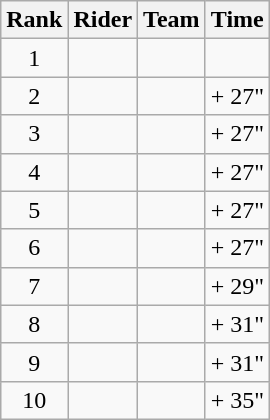<table class="wikitable">
<tr>
<th scope="col">Rank</th>
<th scope="col">Rider</th>
<th scope="col">Team</th>
<th scope="col">Time</th>
</tr>
<tr>
<td style="text-align:center;">1</td>
<td></td>
<td></td>
<td style="text-align:right;"></td>
</tr>
<tr>
<td style="text-align:center;">2</td>
<td></td>
<td></td>
<td style="text-align:right;">+ 27"</td>
</tr>
<tr>
<td style="text-align:center;">3</td>
<td></td>
<td></td>
<td style="text-align:right;">+ 27"</td>
</tr>
<tr>
<td style="text-align:center;">4</td>
<td></td>
<td></td>
<td style="text-align:right;">+ 27"</td>
</tr>
<tr>
<td style="text-align:center;">5</td>
<td></td>
<td></td>
<td style="text-align:right;">+ 27"</td>
</tr>
<tr>
<td style="text-align:center;">6</td>
<td></td>
<td></td>
<td style="text-align:right;">+ 27"</td>
</tr>
<tr>
<td style="text-align:center;">7</td>
<td></td>
<td></td>
<td style="text-align:right;">+ 29"</td>
</tr>
<tr>
<td style="text-align:center;">8</td>
<td></td>
<td></td>
<td style="text-align:right;">+ 31"</td>
</tr>
<tr>
<td style="text-align:center;">9</td>
<td></td>
<td></td>
<td style="text-align:right;">+ 31"</td>
</tr>
<tr>
<td style="text-align:center;">10</td>
<td></td>
<td></td>
<td style="text-align:right;">+ 35"</td>
</tr>
</table>
